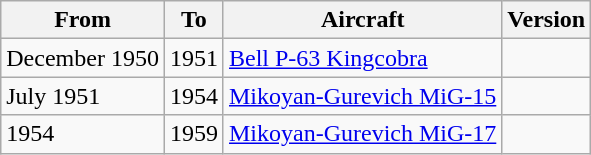<table class="wikitable">
<tr>
<th>From</th>
<th>To</th>
<th>Aircraft</th>
<th>Version</th>
</tr>
<tr>
<td>December 1950</td>
<td>1951</td>
<td><a href='#'>Bell P-63 Kingcobra</a></td>
<td></td>
</tr>
<tr>
<td>July 1951</td>
<td>1954</td>
<td><a href='#'>Mikoyan-Gurevich MiG-15</a></td>
<td></td>
</tr>
<tr>
<td>1954</td>
<td>1959</td>
<td><a href='#'>Mikoyan-Gurevich MiG-17</a></td>
<td></td>
</tr>
</table>
